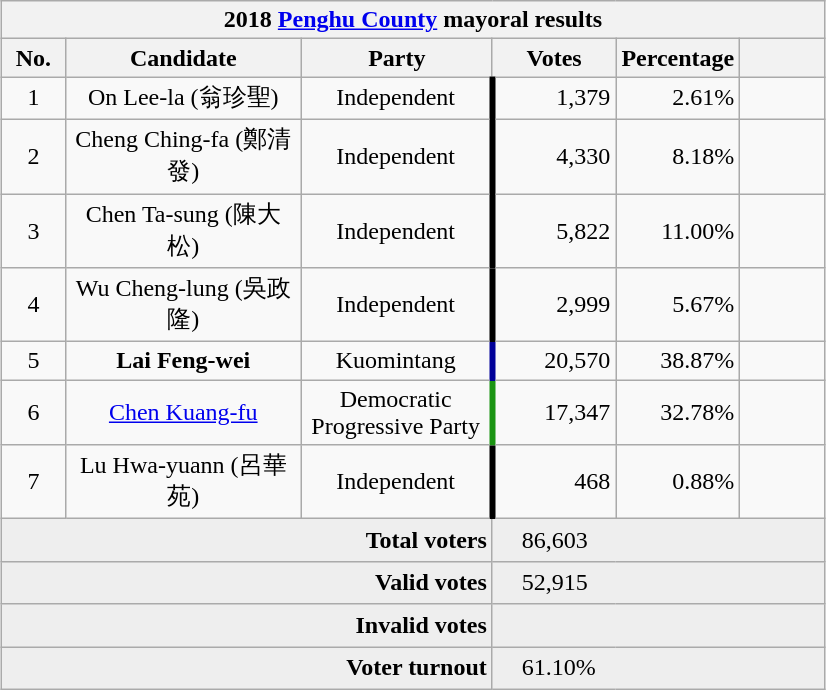<table class="wikitable collapsible" style="margin:1em auto; text-align:center">
<tr>
<th colspan="6">2018 <a href='#'>Penghu County</a> mayoral results</th>
</tr>
<tr>
<th width=35>No.</th>
<th width=150>Candidate</th>
<th width=120>Party</th>
<th width=75>Votes</th>
<th width=75>Percentage</th>
<th width=49></th>
</tr>
<tr>
<td>1</td>
<td>On Lee-la (翁珍聖)</td>
<td> Independent</td>
<td style="border-left:4px solid #000000;" align="right">1,379</td>
<td align="right">2.61%</td>
<td align="center"></td>
</tr>
<tr>
<td>2</td>
<td>Cheng Ching-fa (鄭清發)</td>
<td> Independent</td>
<td style="border-left:4px solid #000000;" align="right">4,330</td>
<td align="right">8.18%</td>
<td align="center"></td>
</tr>
<tr>
<td>3</td>
<td>Chen Ta-sung (陳大松)</td>
<td> Independent</td>
<td style="border-left:4px solid #000000;" align="right">5,822</td>
<td align="right">11.00%</td>
<td align="center"></td>
</tr>
<tr>
<td>4</td>
<td>Wu Cheng-lung (吳政隆)</td>
<td> Independent</td>
<td style="border-left:4px solid #000000;" align="right">2,999</td>
<td align="right">5.67%</td>
<td align="center"></td>
</tr>
<tr>
<td>5</td>
<td><strong>Lai Feng-wei</strong></td>
<td> Kuomintang</td>
<td style="border-left:4px solid #000099;" align="right">20,570</td>
<td align="right">38.87%</td>
<td align="center"></td>
</tr>
<tr>
<td>6</td>
<td><a href='#'>Chen Kuang-fu</a></td>
<td>Democratic Progressive Party</td>
<td style="border-left:4px solid #1B9413;" align="right">17,347</td>
<td align="right">32.78%</td>
<td align="center"></td>
</tr>
<tr>
<td>7</td>
<td>Lu Hwa-yuann (呂華苑)</td>
<td> Independent</td>
<td style="border-left:4px solid #000000;" align="right">468</td>
<td align="right">0.88%</td>
<td align="center"></td>
</tr>
<tr bgcolor=EEEEEE>
<td colspan="3" align="right"><strong>Total voters</strong></td>
<td colspan="3" align="left">　86,603</td>
</tr>
<tr bgcolor=EEEEEE>
<td colspan="3" align="right"><strong>Valid votes</strong></td>
<td colspan="3" align="left">　52,915</td>
</tr>
<tr bgcolor=EEEEEE>
<td colspan="3" align="right"><strong>Invalid votes</strong></td>
<td colspan="3" align="left">　</td>
</tr>
<tr bgcolor=EEEEEE>
<td colspan="3" align="right"><strong>Voter turnout</strong></td>
<td colspan="3" align="left">　61.10%</td>
</tr>
</table>
